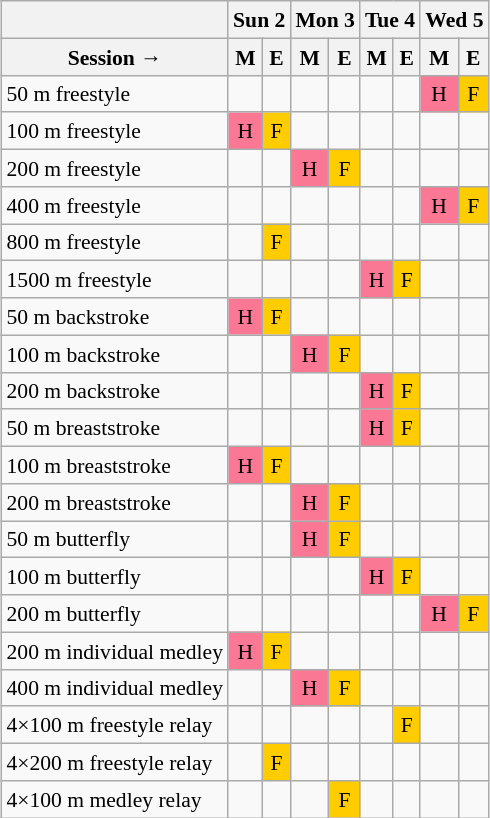<table class="wikitable" style="margin:0.5em auto; font-size:90%; line-height:1.25em; text-align:center;">
<tr>
<th></th>
<th colspan=2>Sun 2</th>
<th colspan=2>Mon 3</th>
<th colspan=2>Tue 4</th>
<th colspan=2>Wed 5</th>
</tr>
<tr>
<th>Session →</th>
<th>M</th>
<th>E</th>
<th>M</th>
<th>E</th>
<th>M</th>
<th>E</th>
<th>M</th>
<th>E</th>
</tr>
<tr>
<td align=left>50 m freestyle</td>
<td></td>
<td></td>
<td></td>
<td></td>
<td></td>
<td></td>
<td style="background-color:#FA7894;">H</td>
<td style="background-color:#FFCC00;">F</td>
</tr>
<tr>
<td align=left>100 m freestyle</td>
<td style="background-color:#FA7894;">H</td>
<td style="background-color:#FFCC00;">F</td>
<td></td>
<td></td>
<td></td>
<td></td>
<td></td>
<td></td>
</tr>
<tr>
<td align=left>200 m freestyle</td>
<td></td>
<td></td>
<td style="background-color:#FA7894;">H</td>
<td style="background-color:#FFCC00;">F</td>
<td></td>
<td></td>
<td></td>
<td></td>
</tr>
<tr>
<td align=left>400 m freestyle</td>
<td></td>
<td></td>
<td></td>
<td></td>
<td></td>
<td></td>
<td style="background-color:#FA7894;">H</td>
<td style="background-color:#FFCC00;">F</td>
</tr>
<tr>
<td align=left>800 m freestyle</td>
<td></td>
<td style="background-color:#FFCC00;">F</td>
<td></td>
<td></td>
<td></td>
<td></td>
<td></td>
<td></td>
</tr>
<tr>
<td align=left>1500 m freestyle</td>
<td></td>
<td></td>
<td></td>
<td></td>
<td style="background-color:#FA7894;">H</td>
<td style="background-color:#FFCC00;">F</td>
<td></td>
<td></td>
</tr>
<tr>
<td align=left>50 m backstroke</td>
<td style="background-color:#FA7894;">H</td>
<td style="background-color:#FFCC00;">F</td>
<td></td>
<td></td>
<td></td>
<td></td>
<td></td>
<td></td>
</tr>
<tr>
<td align=left>100 m backstroke</td>
<td></td>
<td></td>
<td style="background-color:#FA7894;">H</td>
<td style="background-color:#FFCC00;">F</td>
<td></td>
<td></td>
<td></td>
<td></td>
</tr>
<tr>
<td align=left>200 m backstroke</td>
<td></td>
<td></td>
<td></td>
<td></td>
<td style="background-color:#FA7894;">H</td>
<td style="background-color:#FFCC00;">F</td>
<td></td>
<td></td>
</tr>
<tr>
<td align=left>50 m breaststroke</td>
<td></td>
<td></td>
<td></td>
<td></td>
<td style="background-color:#FA7894;">H</td>
<td style="background-color:#FFCC00;">F</td>
<td></td>
<td></td>
</tr>
<tr>
<td align=left>100 m breaststroke</td>
<td style="background-color:#FA7894;">H</td>
<td style="background-color:#FFCC00;">F</td>
<td></td>
<td></td>
<td></td>
<td></td>
<td></td>
<td></td>
</tr>
<tr>
<td align=left>200 m breaststroke</td>
<td></td>
<td></td>
<td style="background-color:#FA7894;">H</td>
<td style="background-color:#FFCC00;">F</td>
<td></td>
<td></td>
<td></td>
<td></td>
</tr>
<tr>
<td align=left>50 m butterfly</td>
<td></td>
<td></td>
<td style="background-color:#FA7894;">H</td>
<td style="background-color:#FFCC00;">F</td>
<td></td>
<td></td>
<td></td>
<td></td>
</tr>
<tr>
<td align=left>100 m butterfly</td>
<td></td>
<td></td>
<td></td>
<td></td>
<td style="background-color:#FA7894;">H</td>
<td style="background-color:#FFCC00;">F</td>
<td></td>
<td></td>
</tr>
<tr>
<td align=left>200 m butterfly</td>
<td></td>
<td></td>
<td></td>
<td></td>
<td></td>
<td></td>
<td style="background-color:#FA7894;">H</td>
<td style="background-color:#FFCC00;">F</td>
</tr>
<tr>
<td align=left>200 m individual medley</td>
<td style="background-color:#FA7894;">H</td>
<td style="background-color:#FFCC00;">F</td>
<td></td>
<td></td>
<td></td>
<td></td>
<td></td>
<td></td>
</tr>
<tr>
<td align=left>400 m individual medley</td>
<td></td>
<td></td>
<td style="background-color:#FA7894;">H</td>
<td style="background-color:#FFCC00;">F</td>
<td></td>
<td></td>
<td></td>
<td></td>
</tr>
<tr>
<td align=left>4×100 m freestyle relay</td>
<td></td>
<td></td>
<td></td>
<td></td>
<td></td>
<td style="background-color:#FFCC00;">F</td>
<td></td>
<td></td>
</tr>
<tr>
<td align=left>4×200 m freestyle relay</td>
<td></td>
<td style="background-color:#FFCC00;">F</td>
<td></td>
<td></td>
<td></td>
<td></td>
<td></td>
<td></td>
</tr>
<tr>
<td align=left>4×100 m medley relay</td>
<td></td>
<td></td>
<td></td>
<td style="background-color:#FFCC00;">F</td>
<td></td>
<td></td>
<td></td>
<td></td>
</tr>
</table>
